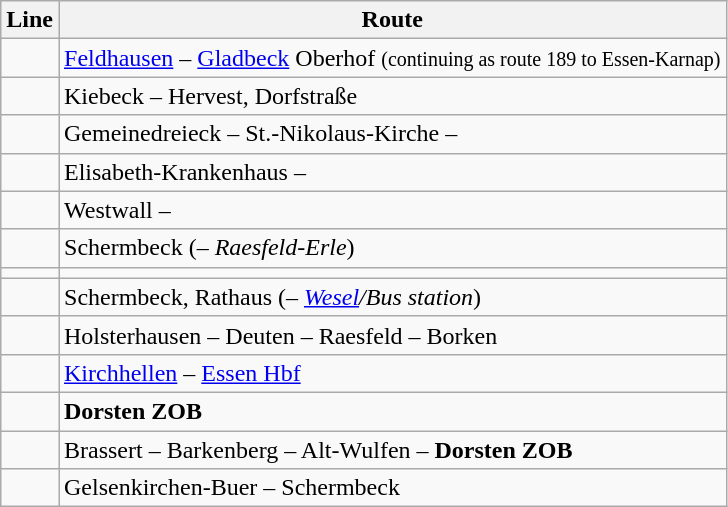<table class="wikitable">
<tr class="hintergrundfarbe6">
<th>Line</th>
<th>Route</th>
</tr>
<tr>
<td align="center"></td>
<td> <a href='#'>Feldhausen</a> – <a href='#'>Gladbeck</a> Oberhof <small>(continuing as route 189 to Essen-Karnap)</small></td>
</tr>
<tr>
<td align="center"></td>
<td> Kiebeck – Hervest, Dorfstraße</td>
</tr>
<tr>
<td align="center"></td>
<td> Gemeinedreieck –  St.-Nikolaus-Kirche – </td>
</tr>
<tr>
<td align="center"></td>
<td>  Elisabeth-Krankenhaus – </td>
</tr>
<tr>
<td align="center"></td>
<td> Westwall –  </td>
</tr>
<tr>
<td align="center"></td>
<td> Schermbeck (– <em>Raesfeld-Erle</em>)</td>
</tr>
<tr>
<td align="center"></td>
<td>  </td>
</tr>
<tr>
<td align="center"></td>
<td> Schermbeck, Rathaus (– <em><a href='#'>Wesel</a>/Bus station</em>)</td>
</tr>
<tr>
<td align="center"></td>
<td> Holsterhausen – Deuten – Raesfeld – Borken</td>
</tr>
<tr>
<td align="center"></td>
<td> <a href='#'>Kirchhellen</a> –  <a href='#'>Essen Hbf</a></td>
</tr>
<tr>
<td align="center"></td>
<td>  <strong>Dorsten ZOB</strong></td>
</tr>
<tr>
<td align="center"></td>
<td> Brassert – Barkenberg – Alt-Wulfen – <strong>Dorsten ZOB</strong></td>
</tr>
<tr>
<td align="center"></td>
<td>Gelsenkirchen-Buer –  Schermbeck</td>
</tr>
</table>
